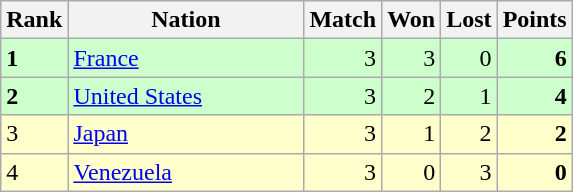<table class="wikitable">
<tr>
<th width=20>Rank</th>
<th width=150>Nation</th>
<th width=20>Match</th>
<th width=20>Won</th>
<th width=20>Lost</th>
<th width=20>Points</th>
</tr>
<tr style="text-align:right; background:#cfc;">
<td align="left"><strong>1</strong></td>
<td style="text-align:left;"> <a href='#'>France</a></td>
<td>3</td>
<td>3</td>
<td>0</td>
<td><strong>6</strong></td>
</tr>
<tr style="text-align:right; background:#cfc;">
<td align="left"><strong>2</strong></td>
<td style="text-align:left;"> <a href='#'>United States</a></td>
<td>3</td>
<td>2</td>
<td>1</td>
<td><strong>4</strong></td>
</tr>
<tr style="text-align:right; background:#ffc;">
<td align="left">3</td>
<td style="text-align:left;"> <a href='#'>Japan</a></td>
<td>3</td>
<td>1</td>
<td>2</td>
<td><strong>2</strong></td>
</tr>
<tr style="text-align:right; background:#ffc;">
<td align="left">4</td>
<td style="text-align:left;"> <a href='#'>Venezuela</a></td>
<td>3</td>
<td>0</td>
<td>3</td>
<td><strong>0</strong></td>
</tr>
</table>
